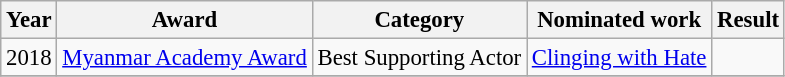<table class="wikitable" style="font-size: 95%">
<tr>
<th>Year</th>
<th>Award</th>
<th>Category</th>
<th>Nominated work</th>
<th>Result</th>
</tr>
<tr>
<td>2018</td>
<td><a href='#'>Myanmar Academy Award</a></td>
<td>Best Supporting Actor</td>
<td><a href='#'>Clinging with Hate</a></td>
<td></td>
</tr>
<tr>
</tr>
</table>
